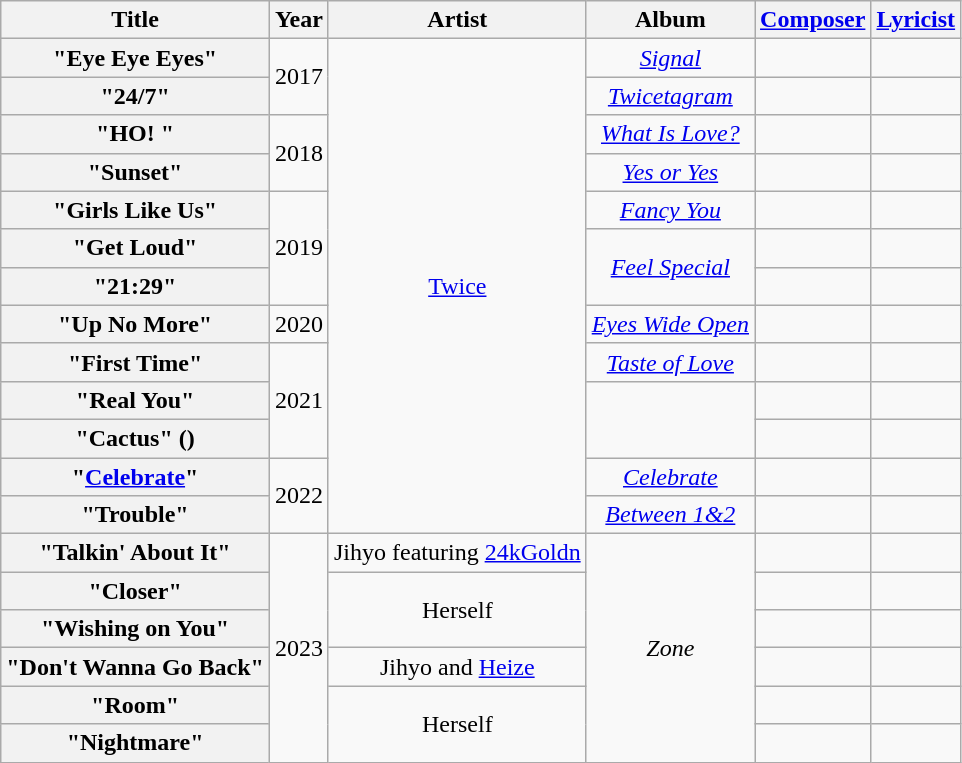<table class="wikitable plainrowheaders" style="text-align:center">
<tr>
<th scope="col">Title</th>
<th scope="col">Year</th>
<th scope="col">Artist</th>
<th scope="col">Album</th>
<th scope="col"><a href='#'>Composer</a></th>
<th scope="col"><a href='#'>Lyricist</a></th>
</tr>
<tr>
<th scope="row">"Eye Eye Eyes"</th>
<td rowspan="2">2017</td>
<td rowspan="13"><a href='#'>Twice</a></td>
<td><em><a href='#'>Signal</a></em></td>
<td></td>
<td></td>
</tr>
<tr>
<th scope="row">"24/7"</th>
<td><em><a href='#'>Twicetagram</a></em></td>
<td></td>
<td></td>
</tr>
<tr>
<th scope="row">"HO! "</th>
<td rowspan="2">2018</td>
<td><em><a href='#'>What Is Love?</a></em></td>
<td></td>
<td></td>
</tr>
<tr>
<th scope="row">"Sunset"</th>
<td><em><a href='#'>Yes or Yes</a></em></td>
<td></td>
<td></td>
</tr>
<tr>
<th scope="row">"Girls Like Us"</th>
<td rowspan="3">2019</td>
<td><em><a href='#'>Fancy You</a></em></td>
<td></td>
<td></td>
</tr>
<tr>
<th scope="row">"Get Loud"</th>
<td rowspan="2"><em><a href='#'>Feel Special</a></em></td>
<td></td>
<td></td>
</tr>
<tr>
<th scope="row">"21:29"</th>
<td></td>
<td></td>
</tr>
<tr>
<th scope="row">"Up No More"</th>
<td>2020</td>
<td><em><a href='#'>Eyes Wide Open</a></em></td>
<td></td>
<td></td>
</tr>
<tr>
<th scope="row">"First Time"</th>
<td rowspan="3">2021</td>
<td><em><a href='#'>Taste of Love</a></em></td>
<td></td>
<td></td>
</tr>
<tr>
<th scope="row">"Real You"</th>
<td rowspan="2"></td>
<td></td>
<td></td>
</tr>
<tr>
<th scope="row">"Cactus" ()</th>
<td></td>
<td></td>
</tr>
<tr>
<th scope="row">"<a href='#'>Celebrate</a>"</th>
<td rowspan="2">2022</td>
<td><em><a href='#'>Celebrate</a></em></td>
<td></td>
<td></td>
</tr>
<tr>
<th scope="row">"Trouble"</th>
<td><em><a href='#'>Between 1&2</a></em></td>
<td></td>
<td></td>
</tr>
<tr>
<th scope="row">"Talkin' About It"</th>
<td rowspan="6">2023</td>
<td>Jihyo featuring <a href='#'>24kGoldn</a></td>
<td rowspan="6"><em>Zone</em></td>
<td></td>
<td></td>
</tr>
<tr>
<th scope="row">"Closer"</th>
<td rowspan="2">Herself</td>
<td></td>
<td></td>
</tr>
<tr>
<th scope="row">"Wishing on You"</th>
<td></td>
<td></td>
</tr>
<tr>
<th scope="row">"Don't Wanna Go Back"</th>
<td>Jihyo and <a href='#'>Heize</a></td>
<td></td>
<td></td>
</tr>
<tr>
<th scope="row">"Room"</th>
<td rowspan="2">Herself</td>
<td></td>
<td></td>
</tr>
<tr>
<th scope="row">"Nightmare"</th>
<td></td>
<td></td>
</tr>
</table>
